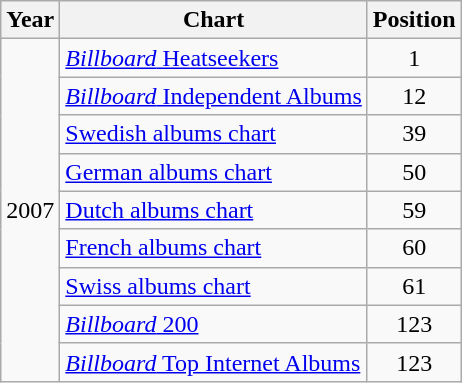<table class="wikitable">
<tr>
<th>Year</th>
<th>Chart</th>
<th>Position</th>
</tr>
<tr>
<td rowspan="9">2007</td>
<td><a href='#'><em>Billboard</em> Heatseekers</a></td>
<td align="center">1</td>
</tr>
<tr>
<td><a href='#'><em>Billboard</em> Independent Albums</a></td>
<td align="center">12</td>
</tr>
<tr>
<td><a href='#'>Swedish albums chart</a></td>
<td align="center">39</td>
</tr>
<tr>
<td><a href='#'>German albums chart</a></td>
<td align="center">50</td>
</tr>
<tr>
<td><a href='#'>Dutch albums chart</a></td>
<td align="center">59</td>
</tr>
<tr>
<td><a href='#'>French albums chart</a></td>
<td align="center">60</td>
</tr>
<tr>
<td><a href='#'>Swiss albums chart</a></td>
<td align="center">61</td>
</tr>
<tr>
<td><a href='#'><em>Billboard</em> 200</a></td>
<td align="center">123</td>
</tr>
<tr>
<td><a href='#'><em>Billboard</em> Top Internet Albums</a></td>
<td align="center">123</td>
</tr>
</table>
